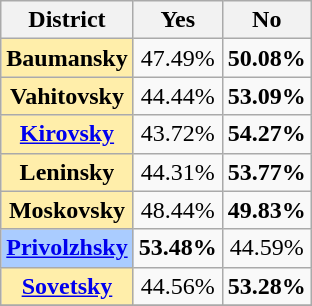<table class="wikitable sortable">
<tr>
<th>District</th>
<th>Yes</th>
<th>No</th>
</tr>
<tr align=center>
<th style="background:#fea;">Baumansky</th>
<td>47.49%</td>
<td><strong>50.08%</strong></td>
</tr>
<tr align=center>
<th style="background:#fea;">Vahitovsky</th>
<td>44.44%</td>
<td><strong>53.09%</strong></td>
</tr>
<tr align=center>
<th style="background:#fea;"><a href='#'>Kirovsky</a></th>
<td>43.72%</td>
<td><strong>54.27%</strong></td>
</tr>
<tr align=center>
<th style="background:#fea;">Leninsky</th>
<td>44.31%</td>
<td><strong>53.77%</strong></td>
</tr>
<tr align=center>
<th style="background:#fea;">Moskovsky</th>
<td>48.44%</td>
<td><strong>49.83%</strong></td>
</tr>
<tr align=center>
<th style="background:#acf;"><a href='#'>Privolzhsky</a></th>
<td><strong>53.48%</strong></td>
<td>44.59%</td>
</tr>
<tr align=center>
<th style="background:#fea;"><a href='#'>Sovetsky</a></th>
<td>44.56%</td>
<td><strong>53.28%</strong></td>
</tr>
<tr align=center>
</tr>
</table>
